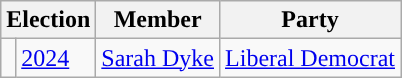<table class="wikitable">
<tr>
<th colspan="2">Election</th>
<th>Member</th>
<th>Party</th>
</tr>
<tr>
<td style="color:inherit;background-color: "></td>
<td><a href='#'>2024</a></td>
<td><a href='#'>Sarah Dyke</a></td>
<td><a href='#'>Liberal Democrat</a></td>
</tr>
</table>
